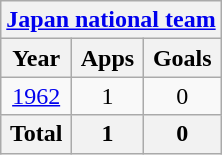<table class="wikitable" style="text-align:center">
<tr>
<th colspan=3><a href='#'>Japan national team</a></th>
</tr>
<tr>
<th>Year</th>
<th>Apps</th>
<th>Goals</th>
</tr>
<tr>
<td><a href='#'>1962</a></td>
<td>1</td>
<td>0</td>
</tr>
<tr>
<th>Total</th>
<th>1</th>
<th>0</th>
</tr>
</table>
